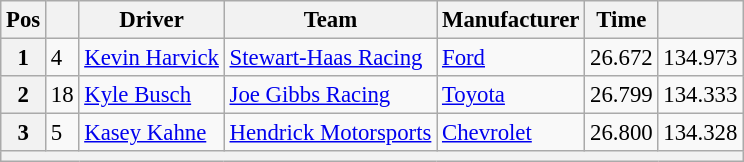<table class="wikitable" style="font-size:95%">
<tr>
<th>Pos</th>
<th></th>
<th>Driver</th>
<th>Team</th>
<th>Manufacturer</th>
<th>Time</th>
<th></th>
</tr>
<tr>
<th>1</th>
<td>4</td>
<td><a href='#'>Kevin Harvick</a></td>
<td><a href='#'>Stewart-Haas Racing</a></td>
<td><a href='#'>Ford</a></td>
<td>26.672</td>
<td>134.973</td>
</tr>
<tr>
<th>2</th>
<td>18</td>
<td><a href='#'>Kyle Busch</a></td>
<td><a href='#'>Joe Gibbs Racing</a></td>
<td><a href='#'>Toyota</a></td>
<td>26.799</td>
<td>134.333</td>
</tr>
<tr>
<th>3</th>
<td>5</td>
<td><a href='#'>Kasey Kahne</a></td>
<td><a href='#'>Hendrick Motorsports</a></td>
<td><a href='#'>Chevrolet</a></td>
<td>26.800</td>
<td>134.328</td>
</tr>
<tr>
<th colspan="7"></th>
</tr>
</table>
